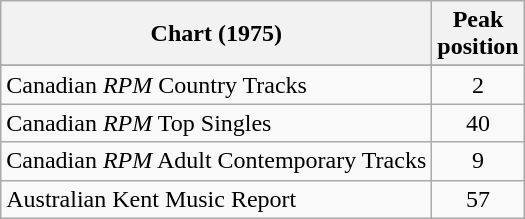<table class="wikitable sortable">
<tr>
<th>Chart (1975)</th>
<th>Peak<br>position</th>
</tr>
<tr>
</tr>
<tr>
</tr>
<tr>
<td>Canadian <em>RPM</em> Country Tracks</td>
<td align="center">2</td>
</tr>
<tr>
<td>Canadian <em>RPM</em> Top Singles</td>
<td align="center">40</td>
</tr>
<tr>
<td>Canadian <em>RPM</em> Adult Contemporary Tracks</td>
<td align="center">9</td>
</tr>
<tr>
<td>Australian Kent Music Report</td>
<td align="center">57</td>
</tr>
</table>
